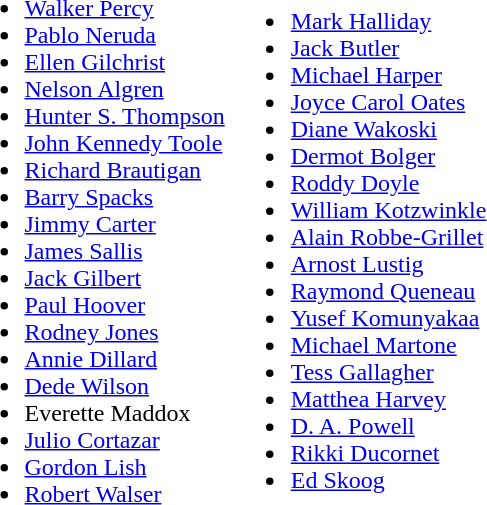<table>
<tr>
<td><br><ul><li><a href='#'>Walker Percy</a></li><li><a href='#'>Pablo Neruda</a></li><li><a href='#'>Ellen Gilchrist</a></li><li><a href='#'>Nelson Algren</a></li><li><a href='#'>Hunter S. Thompson</a></li><li><a href='#'>John Kennedy Toole</a></li><li><a href='#'>Richard Brautigan</a></li><li><a href='#'>Barry Spacks</a></li><li><a href='#'>Jimmy Carter</a></li><li><a href='#'>James Sallis</a></li><li><a href='#'>Jack Gilbert</a></li><li><a href='#'>Paul Hoover</a></li><li><a href='#'>Rodney Jones</a></li><li><a href='#'>Annie Dillard</a></li><li><a href='#'>Dede Wilson</a></li><li>Everette Maddox</li><li><a href='#'>Julio Cortazar</a></li><li><a href='#'>Gordon Lish</a></li><li><a href='#'>Robert Walser</a></li></ul></td>
<td><br><ul><li><a href='#'>Mark Halliday</a></li><li><a href='#'>Jack Butler</a></li><li><a href='#'>Michael Harper</a></li><li><a href='#'>Joyce Carol Oates</a></li><li><a href='#'>Diane Wakoski</a></li><li><a href='#'>Dermot Bolger</a></li><li><a href='#'>Roddy Doyle</a></li><li><a href='#'>William Kotzwinkle</a></li><li><a href='#'>Alain Robbe-Grillet</a></li><li><a href='#'>Arnost Lustig</a></li><li><a href='#'>Raymond Queneau</a></li><li><a href='#'>Yusef Komunyakaa</a></li><li><a href='#'>Michael Martone</a></li><li><a href='#'>Tess Gallagher</a></li><li><a href='#'>Matthea Harvey</a></li><li><a href='#'>D. A. Powell</a></li><li><a href='#'>Rikki Ducornet</a></li><li><a href='#'>Ed Skoog</a></li></ul></td>
</tr>
</table>
